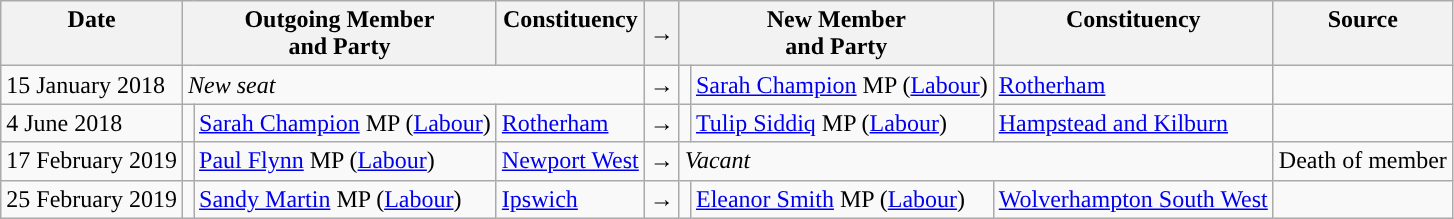<table class="wikitable">
<tr>
<th valign="top">Date</th>
<th colspan="2" valign="top">Outgoing Member<br>and Party</th>
<th valign="top">Constituency</th>
<th>→</th>
<th colspan="2" valign="top">New Member<br>and Party</th>
<th valign="top">Constituency</th>
<th valign="top">Source</th>
</tr>
<tr>
<td>15 January 2018</td>
<td colspan=3><em>New seat</em></td>
<td>→</td>
<td style="color:inherit;background:"></td>
<td><a href='#'>Sarah Champion</a> MP (<a href='#'>Labour</a>)</td>
<td><a href='#'>Rotherham</a></td>
<td></td>
</tr>
<tr>
<td>4 June 2018</td>
<td style="color:inherit;background:"></td>
<td><a href='#'>Sarah Champion</a> MP (<a href='#'>Labour</a>)</td>
<td><a href='#'>Rotherham</a></td>
<td>→</td>
<td style="color:inherit;background:"></td>
<td><a href='#'>Tulip Siddiq</a> MP (<a href='#'>Labour</a>)</td>
<td><a href='#'>Hampstead and Kilburn</a></td>
<td></td>
</tr>
<tr>
<td>17 February 2019</td>
<td style="color:inherit;background:"></td>
<td><a href='#'>Paul Flynn</a> MP (<a href='#'>Labour</a>)</td>
<td><a href='#'>Newport West</a></td>
<td>→</td>
<td colspan=3><em>Vacant</em></td>
<td>Death of member</td>
</tr>
<tr>
<td>25 February 2019</td>
<td style="color:inherit;background:"></td>
<td><a href='#'>Sandy Martin</a> MP (<a href='#'>Labour</a>)</td>
<td><a href='#'>Ipswich</a></td>
<td>→</td>
<td style="color:inherit;background:"></td>
<td><a href='#'>Eleanor Smith</a> MP (<a href='#'>Labour</a>)</td>
<td><a href='#'>Wolverhampton South West</a></td>
<td></td>
</tr>
</table>
